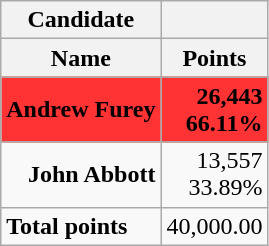<table class="wikitable">
<tr>
<th>Candidate</th>
<th></th>
</tr>
<tr>
<th>Name</th>
<th width = "50">Points</th>
</tr>
<tr style="text-align:right;background:#FF3333;">
<td><strong>Andrew Furey</strong></td>
<td><strong>26,443</strong><br> <strong>66.11%</strong></td>
</tr>
<tr style="text-align:right;">
<td><strong>John Abbott</strong></td>
<td>13,557<br> 33.89%</td>
</tr>
<tr style="text-align:right;">
<td style="text-align:left;"><strong>Total points</strong></td>
<td>40,000.00</td>
</tr>
</table>
